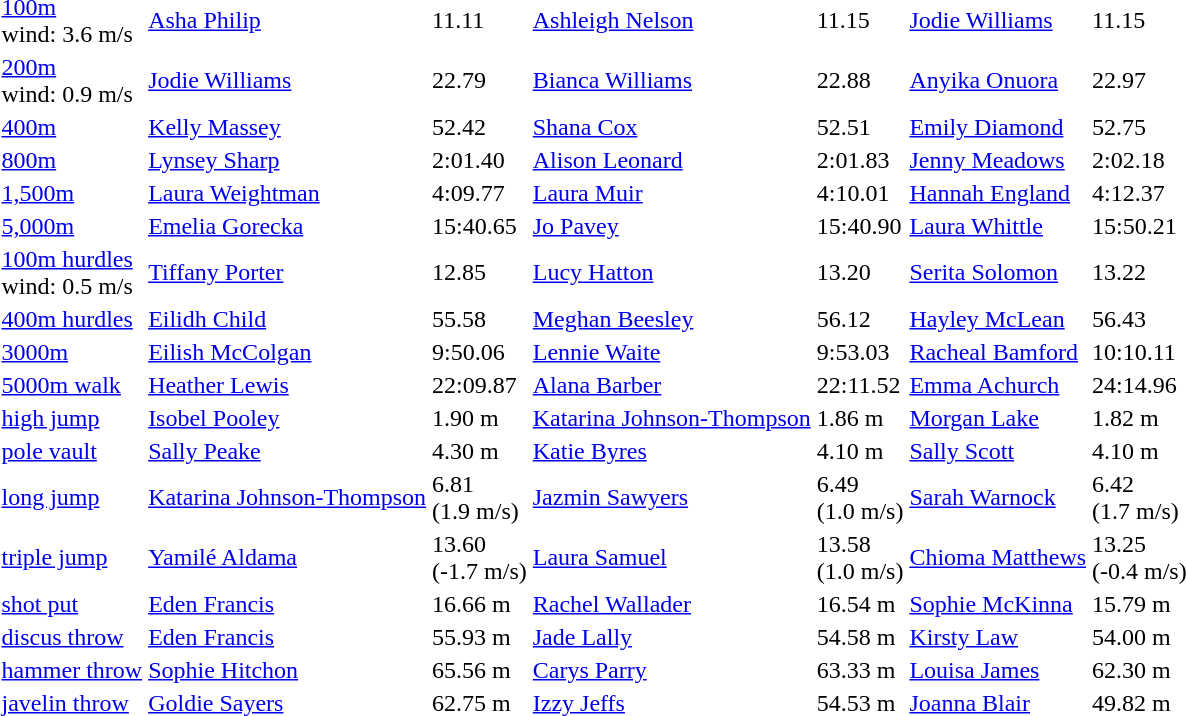<table>
<tr>
<td><a href='#'>100m</a><br>wind: 3.6 m/s</td>
<td><a href='#'>Asha Philip</a></td>
<td>11.11</td>
<td><a href='#'>Ashleigh Nelson</a></td>
<td>11.15</td>
<td><a href='#'>Jodie Williams</a></td>
<td>11.15</td>
</tr>
<tr>
<td><a href='#'>200m</a><br>wind: 0.9 m/s</td>
<td><a href='#'>Jodie Williams</a></td>
<td>22.79</td>
<td><a href='#'>Bianca Williams</a></td>
<td>22.88</td>
<td><a href='#'>Anyika Onuora</a></td>
<td>22.97</td>
</tr>
<tr>
<td><a href='#'>400m</a></td>
<td><a href='#'>Kelly Massey</a></td>
<td>52.42</td>
<td><a href='#'>Shana Cox</a></td>
<td>52.51</td>
<td><a href='#'>Emily Diamond</a></td>
<td>52.75</td>
</tr>
<tr>
<td><a href='#'>800m</a></td>
<td> <a href='#'>Lynsey Sharp</a></td>
<td>2:01.40</td>
<td><a href='#'>Alison Leonard</a></td>
<td>2:01.83</td>
<td><a href='#'>Jenny Meadows</a></td>
<td>2:02.18</td>
</tr>
<tr>
<td><a href='#'>1,500m</a></td>
<td><a href='#'>Laura Weightman</a></td>
<td>4:09.77</td>
<td> <a href='#'>Laura Muir</a></td>
<td>4:10.01</td>
<td><a href='#'>Hannah England</a></td>
<td>4:12.37</td>
</tr>
<tr>
<td><a href='#'>5,000m</a></td>
<td><a href='#'>Emelia Gorecka</a></td>
<td>15:40.65</td>
<td><a href='#'>Jo Pavey</a></td>
<td>15:40.90</td>
<td> <a href='#'>Laura Whittle</a></td>
<td>15:50.21</td>
</tr>
<tr>
<td><a href='#'>100m hurdles</a><br>wind: 0.5 m/s</td>
<td><a href='#'>Tiffany Porter</a></td>
<td>12.85</td>
<td><a href='#'>Lucy Hatton</a></td>
<td>13.20</td>
<td><a href='#'>Serita Solomon</a></td>
<td>13.22</td>
</tr>
<tr>
<td><a href='#'>400m hurdles</a></td>
<td> <a href='#'>Eilidh Child</a></td>
<td>55.58</td>
<td><a href='#'>Meghan Beesley</a></td>
<td>56.12</td>
<td><a href='#'>Hayley McLean</a></td>
<td>56.43</td>
</tr>
<tr>
<td><a href='#'>3000m </a></td>
<td> <a href='#'>Eilish McColgan</a></td>
<td>9:50.06</td>
<td> <a href='#'>Lennie Waite</a></td>
<td>9:53.03</td>
<td><a href='#'>Racheal Bamford</a></td>
<td>10:10.11</td>
</tr>
<tr>
<td><a href='#'>5000m walk</a></td>
<td><a href='#'>Heather Lewis</a></td>
<td>22:09.87</td>
<td><a href='#'>Alana Barber</a></td>
<td>22:11.52</td>
<td><a href='#'>Emma Achurch</a></td>
<td>24:14.96</td>
</tr>
<tr>
<td><a href='#'>high jump</a></td>
<td><a href='#'>Isobel Pooley</a></td>
<td>1.90 m</td>
<td><a href='#'>Katarina Johnson-Thompson</a></td>
<td>1.86 m</td>
<td><a href='#'>Morgan Lake</a></td>
<td>1.82 m</td>
</tr>
<tr>
<td><a href='#'>pole vault</a></td>
<td><a href='#'>Sally Peake</a></td>
<td>4.30 m</td>
<td><a href='#'>Katie Byres</a></td>
<td>4.10 m</td>
<td><a href='#'>Sally Scott</a></td>
<td>4.10 m</td>
</tr>
<tr>
<td><a href='#'>long jump</a></td>
<td><a href='#'>Katarina Johnson-Thompson</a></td>
<td>6.81<br>(1.9 m/s)</td>
<td><a href='#'>Jazmin Sawyers</a></td>
<td>6.49<br>(1.0 m/s)</td>
<td> <a href='#'>Sarah Warnock</a></td>
<td>6.42<br>(1.7 m/s)</td>
</tr>
<tr>
<td><a href='#'>triple jump</a></td>
<td><a href='#'>Yamilé Aldama</a></td>
<td>13.60<br>(-1.7 m/s)</td>
<td><a href='#'>Laura Samuel</a></td>
<td>13.58<br>(1.0 m/s)</td>
<td><a href='#'>Chioma Matthews</a></td>
<td>13.25<br>(-0.4 m/s)</td>
</tr>
<tr>
<td><a href='#'>shot put</a></td>
<td><a href='#'>Eden Francis</a></td>
<td>16.66 m</td>
<td><a href='#'>Rachel Wallader</a></td>
<td>16.54 m</td>
<td><a href='#'>Sophie McKinna</a></td>
<td>15.79 m</td>
</tr>
<tr>
<td><a href='#'>discus throw</a></td>
<td><a href='#'>Eden Francis</a></td>
<td>55.93 m</td>
<td><a href='#'>Jade Lally</a></td>
<td>54.58 m</td>
<td> <a href='#'>Kirsty Law</a></td>
<td>54.00 m</td>
</tr>
<tr>
<td><a href='#'>hammer throw</a></td>
<td><a href='#'>Sophie Hitchon</a></td>
<td>65.56 m</td>
<td><a href='#'>Carys Parry</a></td>
<td>63.33 m</td>
<td><a href='#'>Louisa James</a></td>
<td>62.30 m</td>
</tr>
<tr>
<td><a href='#'>javelin throw</a></td>
<td><a href='#'>Goldie Sayers</a></td>
<td>62.75 m</td>
<td><a href='#'>Izzy Jeffs</a></td>
<td>54.53 m</td>
<td><a href='#'>Joanna Blair</a></td>
<td>49.82 m</td>
</tr>
</table>
